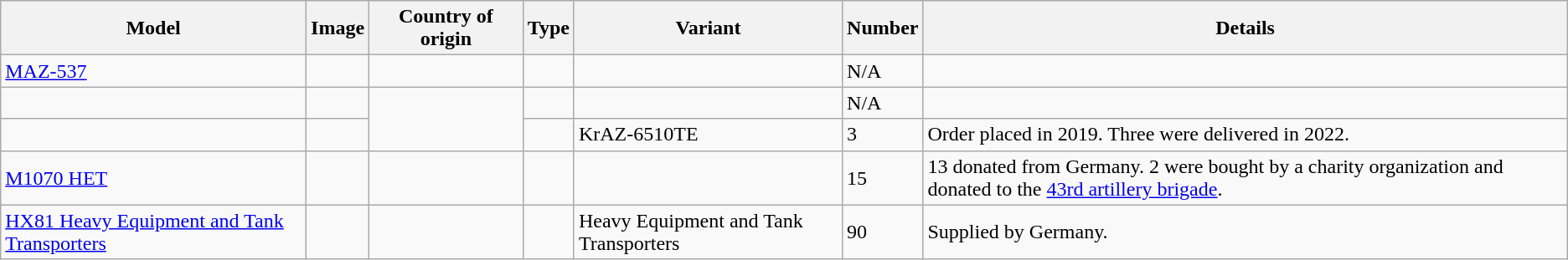<table class="wikitable sortable">
<tr>
<th>Model</th>
<th>Image</th>
<th style="width:115px;">Country of origin</th>
<th>Type</th>
<th>Variant</th>
<th>Number</th>
<th>Details</th>
</tr>
<tr>
<td><a href='#'>MAZ-537</a></td>
<td></td>
<td></td>
<td></td>
<td></td>
<td>N/A</td>
<td></td>
</tr>
<tr>
<td></td>
<td></td>
<td rowspan="2"></td>
<td></td>
<td></td>
<td>N/A</td>
<td></td>
</tr>
<tr>
<td></td>
<td></td>
<td></td>
<td>KrAZ-6510TE</td>
<td>3</td>
<td>Order placed in 2019. Three were delivered in 2022.</td>
</tr>
<tr>
<td><a href='#'>M1070 HET</a></td>
<td></td>
<td></td>
<td></td>
<td></td>
<td>15</td>
<td>13 donated from Germany. 2 were bought by a charity organization and donated to the <a href='#'>43rd artillery brigade</a>.</td>
</tr>
<tr>
<td><a href='#'>HX81 Heavy Equipment and Tank Transporters</a></td>
<td></td>
<td></td>
<td></td>
<td>Heavy Equipment and Tank Transporters</td>
<td>90</td>
<td>Supplied by Germany.</td>
</tr>
</table>
